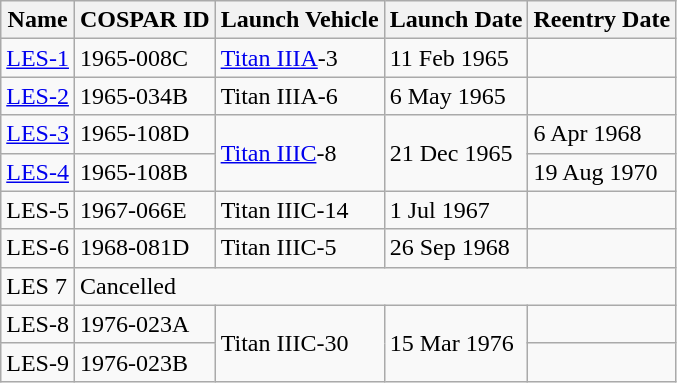<table class="wikitable sortable" border="1">
<tr>
<th>Name</th>
<th>COSPAR ID</th>
<th>Launch Vehicle</th>
<th>Launch Date</th>
<th>Reentry Date</th>
</tr>
<tr>
<td><a href='#'>LES-1</a></td>
<td>1965-008C</td>
<td><a href='#'>Titan IIIA</a>-3</td>
<td>11 Feb 1965</td>
<td></td>
</tr>
<tr>
<td><a href='#'>LES-2</a></td>
<td>1965-034B</td>
<td>Titan IIIA-6</td>
<td>6 May 1965</td>
<td></td>
</tr>
<tr>
<td><a href='#'>LES-3</a></td>
<td>1965-108D</td>
<td rowspan="2"><a href='#'>Titan IIIC</a>-8</td>
<td rowspan="2">21 Dec 1965</td>
<td>6 Apr 1968</td>
</tr>
<tr>
<td><a href='#'>LES-4</a></td>
<td>1965-108B</td>
<td>19 Aug 1970</td>
</tr>
<tr>
<td>LES-5</td>
<td>1967-066E</td>
<td>Titan IIIC-14</td>
<td>1 Jul 1967</td>
<td></td>
</tr>
<tr>
<td>LES-6</td>
<td>1968-081D</td>
<td>Titan IIIC-5</td>
<td>26 Sep 1968</td>
<td></td>
</tr>
<tr>
<td>LES 7</td>
<td colspan="4">Cancelled</td>
</tr>
<tr>
<td>LES-8</td>
<td>1976-023A</td>
<td rowspan="2">Titan IIIC-30</td>
<td rowspan="2">15 Mar 1976</td>
<td></td>
</tr>
<tr>
<td>LES-9</td>
<td>1976-023B</td>
<td></td>
</tr>
</table>
